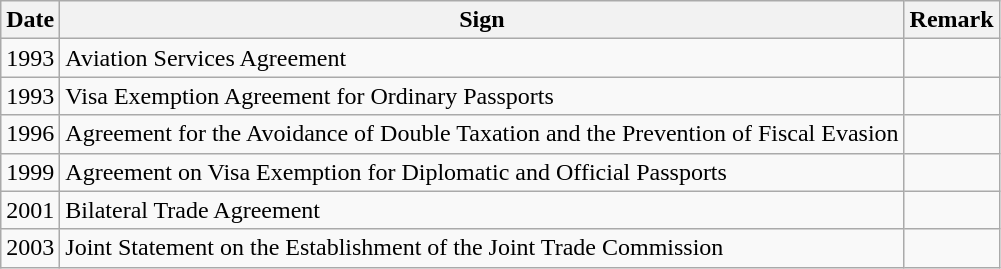<table class=wikitable>
<tr>
<th>Date</th>
<th>Sign</th>
<th>Remark</th>
</tr>
<tr>
<td>1993</td>
<td>Aviation Services Agreement</td>
<td></td>
</tr>
<tr>
<td>1993</td>
<td>Visa Exemption Agreement for Ordinary Passports</td>
<td></td>
</tr>
<tr>
<td>1996</td>
<td>Agreement for the Avoidance of Double Taxation and the Prevention of Fiscal Evasion</td>
<td></td>
</tr>
<tr>
<td>1999</td>
<td>Agreement on Visa Exemption for Diplomatic and Official Passports</td>
<td></td>
</tr>
<tr>
<td>2001</td>
<td>Bilateral Trade Agreement</td>
<td></td>
</tr>
<tr>
<td>2003</td>
<td>Joint Statement on the Establishment of the Joint Trade Commission</td>
<td></td>
</tr>
</table>
